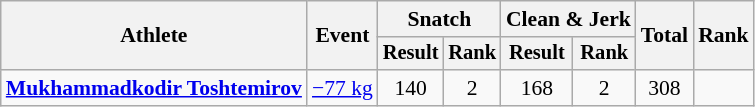<table class="wikitable" style="font-size:90%">
<tr>
<th rowspan="2">Athlete</th>
<th rowspan="2">Event</th>
<th colspan="2">Snatch</th>
<th colspan="2">Clean & Jerk</th>
<th rowspan="2">Total</th>
<th rowspan="2">Rank</th>
</tr>
<tr style="font-size:95%">
<th>Result</th>
<th>Rank</th>
<th>Result</th>
<th>Rank</th>
</tr>
<tr align=center>
<td align=left><strong><a href='#'>Mukhammadkodir Toshtemirov</a></strong></td>
<td align=left><a href='#'>−77 kg</a></td>
<td>140</td>
<td>2</td>
<td>168</td>
<td>2</td>
<td>308</td>
<td></td>
</tr>
</table>
